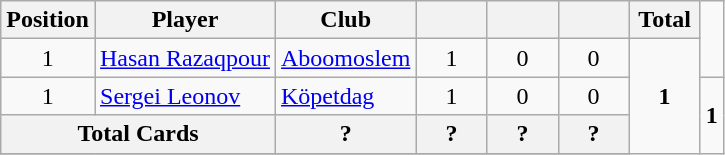<table class="wikitable" style="text-align: center;">
<tr>
<th width=50>Position</th>
<th wight=200>Player</th>
<th wight=180>Club</th>
<th width=40></th>
<th width=40></th>
<th width=40></th>
<th width=40>Total</th>
</tr>
<tr>
<td rowspan=1 center">1</td>
<td style="text-align:left"> <a href='#'>Hasan Razaqpour</a></td>
<td style="text-align:left"> <a href='#'>Aboomoslem</a></td>
<td rowspan=1>1</td>
<td rowspan=1>0</td>
<td rowspan=1>0</td>
<td rowspan=9 style="text-align:center"><strong>1</strong></td>
</tr>
<tr>
<td rowspan=1 center">1</td>
<td style="text-align:left"> <a href='#'>Sergei Leonov</a></td>
<td style="text-align:left"> <a href='#'>Köpetdag</a></td>
<td rowspan=1>1</td>
<td rowspan=1>0</td>
<td rowspan=1>0</td>
<td rowspan=9 style="text-align:center"><strong>1</strong></td>
</tr>
<tr>
<th colspan=2><strong>Total Cards</strong></th>
<th>?</th>
<th>?</th>
<th>?</th>
<th>?</th>
</tr>
<tr>
</tr>
</table>
